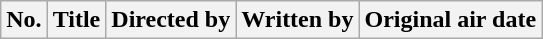<table class="wikitable plainrowheaders" style="background:#fff;">
<tr>
<th style="background:#;">No.</th>
<th style="background:#;">Title</th>
<th style="background:#;">Directed by</th>
<th style="background:#;">Written by</th>
<th style="background:#;">Original air date<br>








</th>
</tr>
</table>
